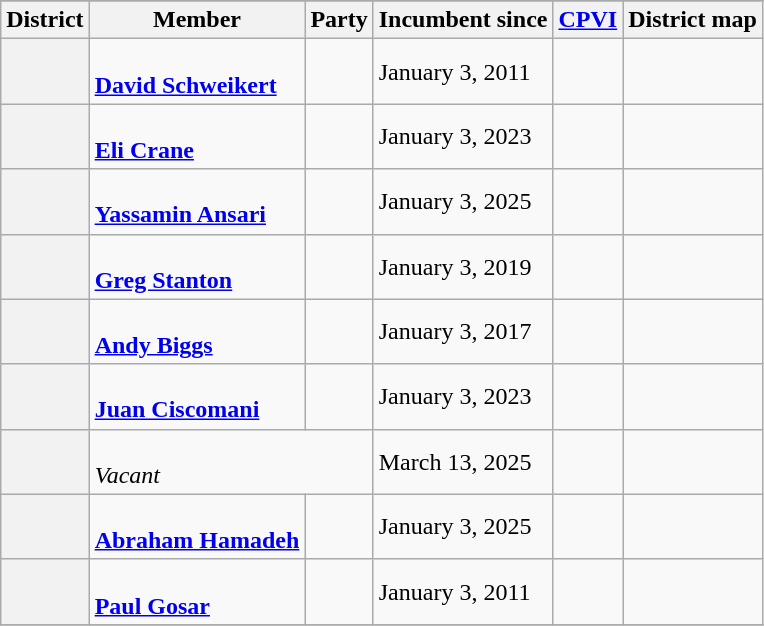<table class="wikitable sticky-header-multi sortable">
<tr>
</tr>
<tr>
<th scope="col">District</th>
<th scope="col">Member<br></th>
<th scope="col">Party</th>
<th scope="col" data-sort-type="date">Incumbent since</th>
<th scope="col" data-sort-type="number"><a href='#'>CPVI</a><br></th>
<th scope="col" class="unsortable">District map</th>
</tr>
<tr>
<th scope="row"></th>
<td data-sort-value="Schweikert, David"><br><strong><a href='#'>David Schweikert</a></strong><br></td>
<td></td>
<td>January 3, 2011</td>
<td></td>
<td></td>
</tr>
<tr>
<th scope="row"></th>
<td data-sort-value="Crane, Eli"><br><strong><a href='#'>Eli Crane</a></strong><br></td>
<td></td>
<td>January 3, 2023</td>
<td></td>
<td></td>
</tr>
<tr>
<th scope="row"></th>
<td data-sort-value="Ansari, Yassamin"><br><strong><a href='#'>Yassamin Ansari</a></strong><br></td>
<td></td>
<td>January 3, 2025</td>
<td></td>
<td></td>
</tr>
<tr>
<th scope="row"></th>
<td data-sort-value="Stanton, Greg"><br><strong><a href='#'>Greg Stanton</a></strong><br></td>
<td></td>
<td>January 3, 2019</td>
<td></td>
<td></td>
</tr>
<tr>
<th scope="row"></th>
<td data-sort-value="Biggs, Andy"><br><strong><a href='#'>Andy Biggs</a></strong><br></td>
<td></td>
<td>January 3, 2017</td>
<td></td>
<td></td>
</tr>
<tr>
<th scope="row"></th>
<td data-sort-value="Ciscomani, Juan"><br><strong><a href='#'>Juan Ciscomani</a></strong><br></td>
<td></td>
<td>January 3, 2023</td>
<td></td>
<td></td>
</tr>
<tr>
<th scope="row"></th>
<td colspan=2><br><em>Vacant</em><br></td>
<td>March 13, 2025</td>
<td></td>
<td></td>
</tr>
<tr>
<th scope="row"></th>
<td data-sort-value="Hamadeh, Abraham"><br><strong><a href='#'>Abraham Hamadeh</a></strong><br></td>
<td></td>
<td>January 3, 2025</td>
<td></td>
<td></td>
</tr>
<tr>
<th scope="row"></th>
<td data-sort-value="Gosar, Paul"><br><strong><a href='#'>Paul Gosar</a></strong><br></td>
<td></td>
<td>January 3, 2011</td>
<td></td>
<td></td>
</tr>
<tr>
</tr>
</table>
